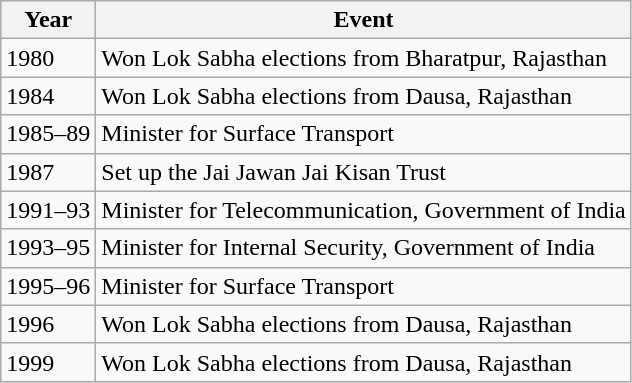<table class="wikitable">
<tr>
<th>Year</th>
<th>Event</th>
</tr>
<tr>
<td>1980</td>
<td>Won Lok Sabha elections from Bharatpur, Rajasthan</td>
</tr>
<tr>
<td>1984</td>
<td>Won Lok Sabha elections from Dausa, Rajasthan</td>
</tr>
<tr>
<td>1985–89</td>
<td>Minister for Surface Transport</td>
</tr>
<tr>
<td>1987</td>
<td>Set up the Jai Jawan Jai Kisan Trust</td>
</tr>
<tr>
<td>1991–93</td>
<td>Minister for Telecommunication, Government of India</td>
</tr>
<tr>
<td>1993–95</td>
<td>Minister for Internal Security, Government of India</td>
</tr>
<tr>
<td>1995–96</td>
<td>Minister for Surface Transport</td>
</tr>
<tr>
<td>1996</td>
<td>Won Lok Sabha elections from Dausa, Rajasthan</td>
</tr>
<tr>
<td>1999</td>
<td>Won Lok Sabha elections from Dausa, Rajasthan</td>
</tr>
</table>
